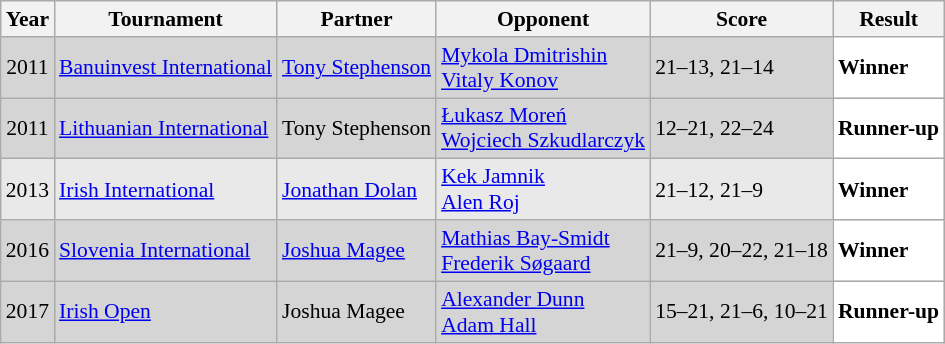<table class="sortable wikitable" style="font-size: 90%;">
<tr>
<th>Year</th>
<th>Tournament</th>
<th>Partner</th>
<th>Opponent</th>
<th>Score</th>
<th>Result</th>
</tr>
<tr style="background:#D5D5D5">
<td align="center">2011</td>
<td align="left"><a href='#'>Banuinvest International</a></td>
<td align="left"> <a href='#'>Tony Stephenson</a></td>
<td align="left"> <a href='#'>Mykola Dmitrishin</a><br> <a href='#'>Vitaly Konov</a></td>
<td align="left">21–13, 21–14</td>
<td style="text-align:left; background:white"> <strong>Winner</strong></td>
</tr>
<tr style="background:#D5D5D5">
<td align="center">2011</td>
<td align="left"><a href='#'>Lithuanian International</a></td>
<td align="left"> Tony Stephenson</td>
<td align="left"> <a href='#'>Łukasz Moreń</a><br> <a href='#'>Wojciech Szkudlarczyk</a></td>
<td align="left">12–21, 22–24</td>
<td style="text-align:left; background:white"> <strong>Runner-up</strong></td>
</tr>
<tr style="background:#E9E9E9">
<td align="center">2013</td>
<td align="left"><a href='#'>Irish International</a></td>
<td align="left"> <a href='#'>Jonathan Dolan</a></td>
<td align="left"> <a href='#'>Kek Jamnik</a><br> <a href='#'>Alen Roj</a></td>
<td align="left">21–12, 21–9</td>
<td style="text-align:left; background:white"> <strong>Winner</strong></td>
</tr>
<tr style="background:#D5D5D5">
<td align="center">2016</td>
<td align="left"><a href='#'>Slovenia International</a></td>
<td align="left"> <a href='#'>Joshua Magee</a></td>
<td align="left"> <a href='#'>Mathias Bay-Smidt</a><br> <a href='#'>Frederik Søgaard</a></td>
<td align="left">21–9, 20–22, 21–18</td>
<td style="text-align:left; background:white"> <strong>Winner</strong></td>
</tr>
<tr style="background:#D5D5D5">
<td align="center">2017</td>
<td align="left"><a href='#'>Irish Open</a></td>
<td align="left"> Joshua Magee</td>
<td align="left"> <a href='#'>Alexander Dunn</a><br> <a href='#'>Adam Hall</a></td>
<td align="left">15–21, 21–6, 10–21</td>
<td style="text-align:left; background:white"> <strong>Runner-up</strong></td>
</tr>
</table>
